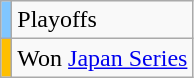<table class="wikitable">
<tr>
<td style="text-align:center; background:#80C6FF;"></td>
<td>Playoffs</td>
</tr>
<tr>
<td style="text-align:center; background:#FFBF00;"></td>
<td>Won <a href='#'>Japan Series</a></td>
</tr>
</table>
